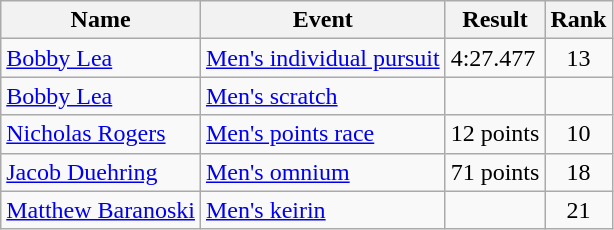<table class="wikitable sortable">
<tr>
<th>Name</th>
<th>Event</th>
<th>Result</th>
<th>Rank</th>
</tr>
<tr>
<td><a href='#'>Bobby Lea</a></td>
<td><a href='#'>Men's individual pursuit</a></td>
<td>4:27.477</td>
<td align=center>13</td>
</tr>
<tr>
<td><a href='#'>Bobby Lea</a></td>
<td><a href='#'>Men's scratch</a></td>
<td></td>
<td align=center></td>
</tr>
<tr>
<td><a href='#'>Nicholas Rogers</a></td>
<td><a href='#'>Men's points race</a></td>
<td>12 points</td>
<td align=center>10</td>
</tr>
<tr>
<td><a href='#'>Jacob Duehring</a></td>
<td><a href='#'>Men's omnium</a></td>
<td>71 points</td>
<td align=center>18</td>
</tr>
<tr>
<td><a href='#'>Matthew Baranoski</a></td>
<td><a href='#'>Men's keirin</a></td>
<td></td>
<td align=center>21</td>
</tr>
</table>
